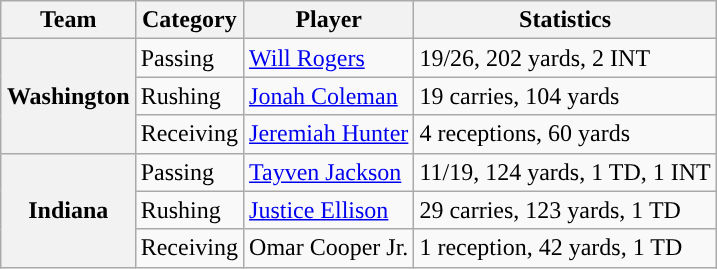<table class="wikitable" style="float:right">
<tr>
<th>Team</th>
<th>Category</th>
<th>Player</th>
<th>Statistics</th>
</tr>
<tr>
<th rowspan=3>Washington</th>
<td>Passing</td>
<td><a href='#'>Will Rogers</a></td>
<td>19/26, 202 yards, 2 INT</td>
</tr>
<tr>
<td>Rushing</td>
<td><a href='#'>Jonah Coleman</a></td>
<td>19 carries, 104 yards</td>
</tr>
<tr>
<td>Receiving</td>
<td><a href='#'>Jeremiah Hunter</a></td>
<td>4 receptions, 60 yards</td>
</tr>
<tr>
<th rowspan=3>Indiana</th>
<td>Passing</td>
<td><a href='#'>Tayven Jackson</a></td>
<td>11/19, 124 yards, 1 TD, 1 INT</td>
</tr>
<tr>
<td>Rushing</td>
<td><a href='#'>Justice Ellison</a></td>
<td>29 carries, 123 yards, 1 TD</td>
</tr>
<tr>
<td>Receiving</td>
<td>Omar Cooper Jr.</td>
<td>1 reception, 42 yards, 1 TD</td>
</tr>
</table>
